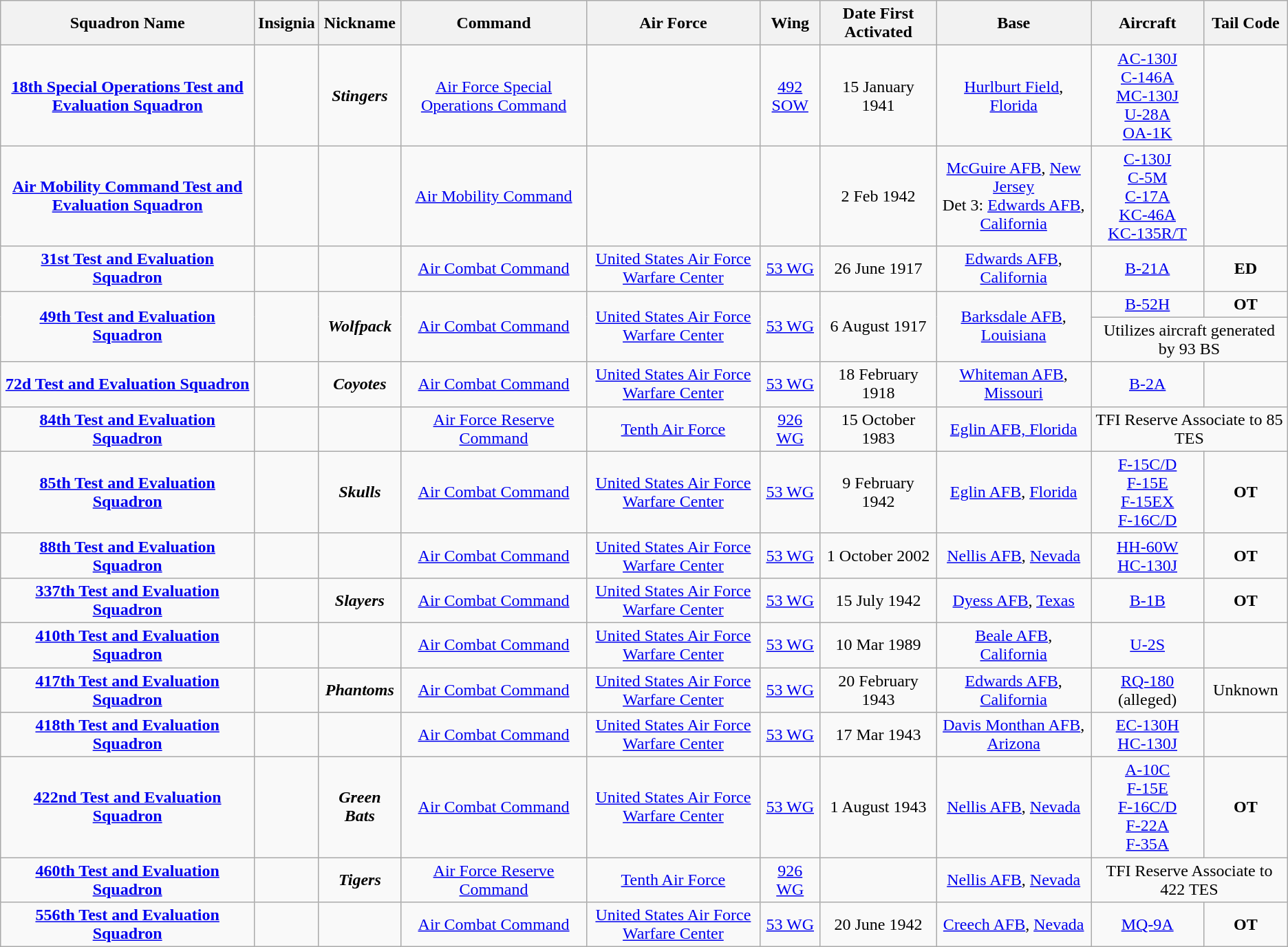<table class="wikitable sortable" style="text-align:center;">
<tr>
<th>Squadron Name</th>
<th>Insignia</th>
<th>Nickname</th>
<th>Command</th>
<th>Air Force</th>
<th>Wing</th>
<th>Date First Activated</th>
<th>Base</th>
<th>Aircraft</th>
<th>Tail Code</th>
</tr>
<tr>
<td><strong><a href='#'>18th Special Operations Test and Evaluation Squadron</a></strong></td>
<td></td>
<td><strong><em>Stingers</em></strong></td>
<td><a href='#'>Air Force Special Operations Command</a></td>
<td></td>
<td><a href='#'>492 SOW</a></td>
<td>15 January 1941</td>
<td><a href='#'>Hurlburt Field</a>, <a href='#'>Florida</a></td>
<td><a href='#'>AC-130J</a><br><a href='#'>C-146A</a><br><a href='#'>MC-130J</a><br><a href='#'>U-28A</a><br><a href='#'>OA-1K</a></td>
<td></td>
</tr>
<tr>
<td><strong><a href='#'>Air Mobility Command Test and Evaluation Squadron</a></strong> </td>
<td></td>
<td></td>
<td><a href='#'>Air Mobility Command</a></td>
<td></td>
<td></td>
<td>2 Feb 1942</td>
<td><a href='#'>McGuire AFB</a>, <a href='#'>New Jersey</a><br>Det 3: <a href='#'>Edwards AFB</a>, <a href='#'>California</a></td>
<td><a href='#'>C-130J</a><br><a href='#'>C-5M</a><br><a href='#'>C-17A</a><br><a href='#'>KC-46A</a><br><a href='#'>KC-135R/T</a></td>
<td></td>
</tr>
<tr>
<td><strong><a href='#'>31st Test and Evaluation Squadron</a></strong></td>
<td></td>
<td></td>
<td><a href='#'>Air Combat Command</a></td>
<td><a href='#'>United States Air Force Warfare Center</a></td>
<td><a href='#'>53 WG</a></td>
<td>26 June 1917</td>
<td><a href='#'>Edwards AFB</a>, <a href='#'>California</a></td>
<td><a href='#'>B-21A</a></td>
<td><strong>ED</strong></td>
</tr>
<tr>
<td rowspan="2"><strong><a href='#'>49th Test and Evaluation Squadron</a></strong></td>
<td rowspan="2"></td>
<td rowspan="2"><strong><em>Wolfpack</em></strong></td>
<td rowspan="2"><a href='#'>Air Combat Command</a></td>
<td rowspan="2"><a href='#'>United States Air Force Warfare Center</a></td>
<td rowspan="2"><a href='#'>53 WG</a></td>
<td rowspan="2">6 August 1917</td>
<td rowspan="2"><a href='#'>Barksdale AFB</a>, <a href='#'>Louisiana</a></td>
<td><a href='#'>B-52H</a></td>
<td><strong>OT</strong></td>
</tr>
<tr>
<td colspan="2">Utilizes aircraft generated by 93 BS</td>
</tr>
<tr>
<td><strong><a href='#'>72d Test and Evaluation Squadron</a></strong></td>
<td></td>
<td><strong><em>Coyotes</em></strong></td>
<td><a href='#'>Air Combat Command</a></td>
<td><a href='#'>United States Air Force Warfare Center</a></td>
<td><a href='#'>53 WG</a></td>
<td>18 February 1918</td>
<td><a href='#'>Whiteman AFB</a>, <a href='#'>Missouri</a></td>
<td><a href='#'>B-2A</a></td>
<td></td>
</tr>
<tr>
<td><strong><a href='#'>84th Test and Evaluation Squadron</a></strong></td>
<td></td>
<td></td>
<td><a href='#'>Air Force Reserve Command</a></td>
<td><a href='#'>Tenth Air Force</a></td>
<td><a href='#'>926 WG</a></td>
<td>15 October 1983</td>
<td><a href='#'>Eglin AFB, Florida</a></td>
<td colspan="2">TFI Reserve Associate to 85 TES<strong></strong></td>
</tr>
<tr>
<td><strong><a href='#'>85th Test and Evaluation Squadron</a></strong></td>
<td></td>
<td><strong><em>Skulls</em></strong></td>
<td><a href='#'>Air Combat Command</a></td>
<td><a href='#'>United States Air Force Warfare Center</a></td>
<td><a href='#'>53 WG</a></td>
<td>9 February 1942</td>
<td><a href='#'>Eglin AFB</a>, <a href='#'>Florida</a></td>
<td><a href='#'>F-15C/D</a><br><a href='#'>F-15E</a><br><a href='#'>F-15EX</a><br><a href='#'>F-16C/D</a></td>
<td><strong>OT</strong></td>
</tr>
<tr>
<td><strong><a href='#'>88th Test and Evaluation Squadron</a></strong></td>
<td></td>
<td></td>
<td><a href='#'>Air Combat Command</a></td>
<td><a href='#'>United States Air Force Warfare Center</a></td>
<td><a href='#'>53 WG</a></td>
<td>1 October 2002</td>
<td><a href='#'>Nellis AFB</a>, <a href='#'>Nevada</a></td>
<td><a href='#'>HH-60W</a><br><a href='#'>HC-130J</a></td>
<td><strong>OT</strong></td>
</tr>
<tr>
<td><strong><a href='#'>337th Test and Evaluation Squadron</a></strong></td>
<td></td>
<td><strong><em>Slayers</em></strong></td>
<td><a href='#'>Air Combat Command</a></td>
<td><a href='#'>United States Air Force Warfare Center</a></td>
<td><a href='#'>53 WG</a></td>
<td>15 July 1942</td>
<td><a href='#'>Dyess AFB</a>, <a href='#'>Texas</a></td>
<td><a href='#'>B-1B</a></td>
<td><strong>OT</strong></td>
</tr>
<tr>
<td><strong><a href='#'>410th Test and Evaluation Squadron</a></strong></td>
<td></td>
<td></td>
<td><a href='#'>Air Combat Command</a></td>
<td><a href='#'>United States Air Force Warfare Center</a></td>
<td><a href='#'>53 WG</a></td>
<td>10 Mar 1989</td>
<td><a href='#'>Beale AFB</a>, <a href='#'>California</a></td>
<td><a href='#'>U-2S</a></td>
<td></td>
</tr>
<tr>
<td><strong><a href='#'>417th Test and Evaluation Squadron</a></strong></td>
<td></td>
<td><strong><em>Phantoms</em></strong></td>
<td><a href='#'>Air Combat Command</a></td>
<td><a href='#'>United States Air Force Warfare Center</a></td>
<td><a href='#'>53 WG</a></td>
<td>20 February 1943</td>
<td><a href='#'>Edwards AFB</a>, <a href='#'>California</a></td>
<td><a href='#'>RQ-180</a> (alleged)</td>
<td>Unknown</td>
</tr>
<tr>
<td><strong><a href='#'>418th Test and Evaluation Squadron</a></strong></td>
<td></td>
<td></td>
<td><a href='#'>Air Combat Command</a></td>
<td><a href='#'>United States Air Force Warfare Center</a></td>
<td><a href='#'>53 WG</a></td>
<td>17 Mar 1943</td>
<td><a href='#'>Davis Monthan AFB</a>, <a href='#'>Arizona</a></td>
<td><a href='#'>EC-130H</a><br><a href='#'>HC-130J</a></td>
<td></td>
</tr>
<tr>
<td><strong><a href='#'>422nd Test and Evaluation Squadron</a></strong></td>
<td></td>
<td><strong><em>Green Bats</em></strong></td>
<td><a href='#'>Air Combat Command</a></td>
<td><a href='#'>United States Air Force Warfare Center</a></td>
<td><a href='#'>53 WG</a></td>
<td>1 August 1943</td>
<td><a href='#'>Nellis AFB</a>, <a href='#'>Nevada</a></td>
<td><a href='#'>A-10C</a><br><a href='#'>F-15E</a><br><a href='#'>F-16C/D</a><br><a href='#'>F-22A</a><br><a href='#'>F-35A</a></td>
<td><strong>OT</strong></td>
</tr>
<tr>
<td><strong><a href='#'>460th Test and Evaluation Squadron</a></strong></td>
<td></td>
<td><strong><em>Tigers</em></strong></td>
<td><a href='#'>Air Force Reserve Command</a></td>
<td><a href='#'>Tenth Air Force</a></td>
<td><a href='#'>926 WG</a></td>
<td></td>
<td><a href='#'>Nellis AFB</a>, <a href='#'>Nevada</a></td>
<td colspan="2">TFI Reserve Associate to 422 TES</td>
</tr>
<tr>
<td><strong><a href='#'>556th Test and Evaluation Squadron</a></strong></td>
<td></td>
<td></td>
<td><a href='#'>Air Combat Command</a></td>
<td><a href='#'>United States Air Force Warfare Center</a></td>
<td><a href='#'>53 WG</a></td>
<td>20 June 1942</td>
<td><a href='#'>Creech AFB</a>, <a href='#'>Nevada</a></td>
<td><a href='#'>MQ-9A</a></td>
<td><strong>OT</strong></td>
</tr>
</table>
